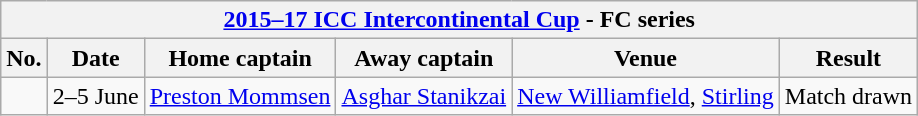<table class="wikitable">
<tr>
<th colspan="6"><a href='#'>2015–17 ICC Intercontinental Cup</a> - FC series</th>
</tr>
<tr>
<th>No.</th>
<th>Date</th>
<th>Home captain</th>
<th>Away captain</th>
<th>Venue</th>
<th>Result</th>
</tr>
<tr>
<td></td>
<td>2–5 June</td>
<td><a href='#'>Preston Mommsen</a></td>
<td><a href='#'>Asghar Stanikzai</a></td>
<td><a href='#'>New Williamfield</a>, <a href='#'>Stirling</a></td>
<td>Match drawn</td>
</tr>
</table>
